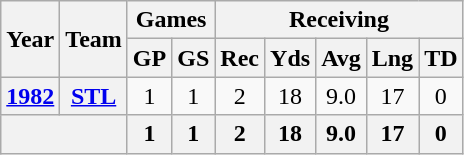<table class="wikitable" style="text-align:center">
<tr>
<th rowspan="2">Year</th>
<th rowspan="2">Team</th>
<th colspan="2">Games</th>
<th colspan="5">Receiving</th>
</tr>
<tr>
<th>GP</th>
<th>GS</th>
<th>Rec</th>
<th>Yds</th>
<th>Avg</th>
<th>Lng</th>
<th>TD</th>
</tr>
<tr>
<th><a href='#'>1982</a></th>
<th><a href='#'>STL</a></th>
<td>1</td>
<td>1</td>
<td>2</td>
<td>18</td>
<td>9.0</td>
<td>17</td>
<td>0</td>
</tr>
<tr>
<th colspan="2"></th>
<th>1</th>
<th>1</th>
<th>2</th>
<th>18</th>
<th>9.0</th>
<th>17</th>
<th>0</th>
</tr>
</table>
